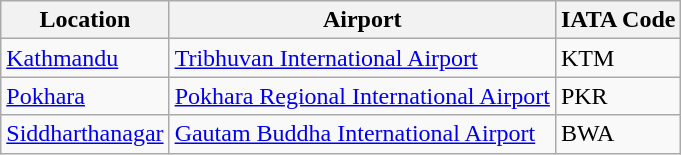<table class="wikitable">
<tr>
<th>Location</th>
<th>Airport</th>
<th>IATA Code</th>
</tr>
<tr>
<td><a href='#'>Kathmandu</a></td>
<td><a href='#'>Tribhuvan International Airport</a></td>
<td>KTM</td>
</tr>
<tr>
<td><a href='#'>Pokhara</a></td>
<td><a href='#'>Pokhara Regional International Airport</a></td>
<td>PKR</td>
</tr>
<tr>
<td><a href='#'>Siddharthanagar</a></td>
<td><a href='#'>Gautam Buddha International Airport</a></td>
<td>BWA</td>
</tr>
</table>
